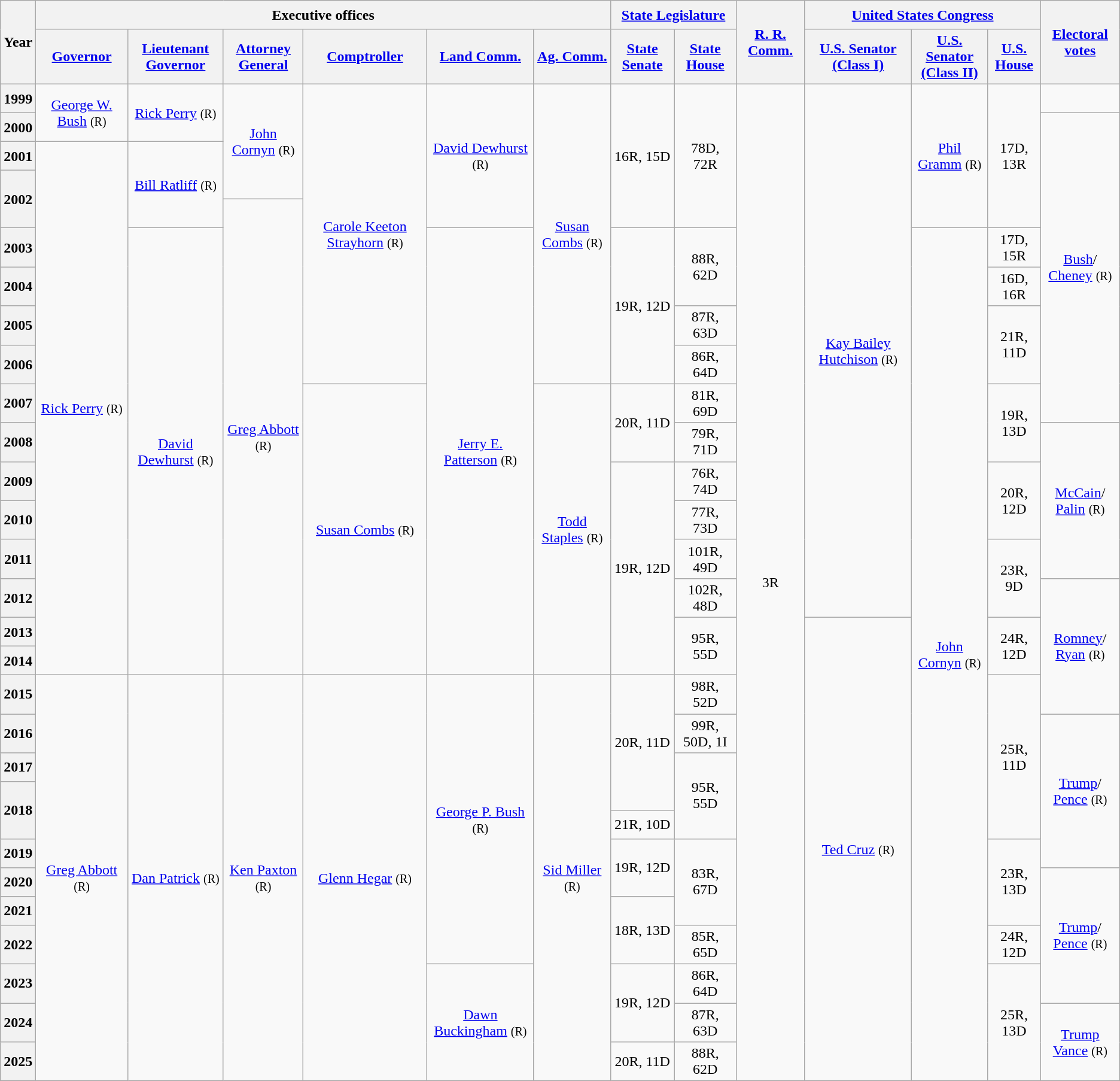<table class="wikitable" style="text-align:center">
<tr style="height:2em">
<th rowspan=2>Year</th>
<th colspan=6>Executive offices</th>
<th colspan=2><a href='#'>State Legislature</a></th>
<th rowspan=2><a href='#'>R. R. Comm.</a></th>
<th colspan=3><a href='#'>United States Congress</a></th>
<th rowspan=2><a href='#'>Electoral votes</a></th>
</tr>
<tr style="height:2em">
<th><a href='#'>Governor</a></th>
<th><a href='#'>Lieutenant<br>Governor</a></th>
<th><a href='#'>Attorney<br>General</a></th>
<th><a href='#'>Comptroller</a></th>
<th><a href='#'>Land Comm.</a></th>
<th><a href='#'>Ag. Comm.</a></th>
<th><a href='#'>State Senate</a></th>
<th><a href='#'>State House</a></th>
<th><a href='#'>U.S. Senator<br>(Class I)</a></th>
<th><a href='#'>U.S. Senator<br>(Class II)</a></th>
<th><a href='#'>U.S.<br>House</a></th>
</tr>
<tr style="height:2em">
<th>1999</th>
<td rowspan=2 ><a href='#'>George W. Bush</a> <small>(R)</small></td>
<td rowspan=2 ><a href='#'>Rick Perry</a> <small>(R)</small></td>
<td rowspan=4 ><a href='#'>John Cornyn</a> <small>(R)</small></td>
<td rowspan=9 ><a href='#'>Carole Keeton Strayhorn</a> <small>(R)</small></td>
<td rowspan=5 ><a href='#'>David Dewhurst</a> <small>(R)</small></td>
<td rowspan=9 ><a href='#'>Susan Combs</a> <small>(R)</small></td>
<td rowspan=5 >16R, 15D</td>
<td rowspan=5 >78D, 72R</td>
<td rowspan=29 >3R</td>
<td rowspan=15 ><a href='#'>Kay Bailey Hutchison</a> <small>(R)</small></td>
<td rowspan=5 ><a href='#'>Phil Gramm</a> <small>(R)</small></td>
<td rowspan=5 >17D, 13R</td>
<td></td>
</tr>
<tr style="height:2em">
<th>2000</th>
<td rowspan=9 ><a href='#'>Bush</a>/<br><a href='#'>Cheney</a> <small>(R)</small> </td>
</tr>
<tr style="height:2em">
<th>2001</th>
<td rowspan=15 ><a href='#'>Rick Perry</a> <small>(R)</small></td>
<td rowspan=3 ><a href='#'>Bill Ratliff</a> <small>(R)</small></td>
</tr>
<tr style="height:2em">
<th rowspan=2>2002</th>
</tr>
<tr style="height:2em">
<td rowspan=13 ><a href='#'>Greg Abbott</a> <small>(R)</small></td>
</tr>
<tr style="height:2em">
<th>2003</th>
<td rowspan=12 ><a href='#'>David Dewhurst</a> <small>(R)</small></td>
<td rowspan=12 ><a href='#'>Jerry E. Patterson</a> <small>(R)</small></td>
<td rowspan=4 >19R, 12D</td>
<td rowspan=2 >88R, 62D</td>
<td rowspan=24 ><a href='#'>John Cornyn</a> <small>(R)</small></td>
<td>17D, 15R</td>
</tr>
<tr style="height:2em">
<th>2004</th>
<td>16D, 16R</td>
</tr>
<tr style="height:2em">
<th>2005</th>
<td rowspan=1 >87R, 63D</td>
<td rowspan=2 >21R, 11D</td>
</tr>
<tr style="height:2em">
<th>2006</th>
<td>86R, 64D</td>
</tr>
<tr style="height:2em">
<th>2007</th>
<td rowspan=8 ><a href='#'>Susan Combs</a> <small>(R)</small></td>
<td rowspan=8 ><a href='#'>Todd Staples</a> <small>(R)</small></td>
<td rowspan=2 >20R, 11D</td>
<td>81R, 69D</td>
<td rowspan=2 >19R, 13D</td>
</tr>
<tr style="height:2em">
<th>2008</th>
<td>79R, 71D</td>
<td rowspan=4 ><a href='#'>McCain</a>/<br><a href='#'>Palin</a> <small>(R)</small> </td>
</tr>
<tr style="height:2em">
<th>2009</th>
<td rowspan=6 >19R, 12D</td>
<td>76R, 74D</td>
<td rowspan=2 >20R, 12D</td>
</tr>
<tr style="height:2em">
<th>2010</th>
<td>77R, 73D</td>
</tr>
<tr style="height:2em">
<th>2011</th>
<td>101R, 49D</td>
<td rowspan=2 >23R, 9D</td>
</tr>
<tr style="height:2em">
<th>2012</th>
<td>102R, 48D</td>
<td rowspan=4 ><a href='#'>Romney</a>/<br><a href='#'>Ryan</a> <small>(R)</small> </td>
</tr>
<tr style="height:2em">
<th>2013</th>
<td rowspan=2 >95R, 55D</td>
<td rowspan=14 ><a href='#'>Ted Cruz</a> <small>(R)</small></td>
<td rowspan=2 >24R, 12D</td>
</tr>
<tr style="height:2em">
<th>2014</th>
</tr>
<tr style="height:2em">
<th>2015</th>
<td rowspan=12 ><a href='#'>Greg Abbott</a> <small>(R)</small></td>
<td rowspan=12 ><a href='#'>Dan Patrick</a> <small>(R)</small></td>
<td rowspan=12 ><a href='#'>Ken Paxton</a> <small>(R)</small></td>
<td rowspan=12 ><a href='#'>Glenn Hegar</a> <small>(R)</small></td>
<td rowspan=9 ><a href='#'>George P. Bush</a> <small>(R)</small></td>
<td rowspan=12 ><a href='#'>Sid Miller</a> <small>(R)</small></td>
<td rowspan=4 >20R, 11D</td>
<td>98R, 52D</td>
<td rowspan=5 >25R, 11D</td>
</tr>
<tr style="height:2em">
<th>2016</th>
<td>99R, 50D, 1I</td>
<td rowspan=5 ><a href='#'>Trump</a>/<br><a href='#'>Pence</a> <small>(R)</small> </td>
</tr>
<tr style="height:2em">
<th>2017</th>
<td rowspan=3 >95R, 55D</td>
</tr>
<tr style="height:2em">
<th rowspan=2>2018</th>
</tr>
<tr style="height:2em">
<td>21R, 10D</td>
</tr>
<tr style="height:2em">
<th>2019</th>
<td rowspan=2 >19R, 12D</td>
<td rowspan=3 >83R, 67D</td>
<td rowspan=3 >23R, 13D</td>
</tr>
<tr style="height:2em">
<th>2020</th>
<td rowspan=4 ><a href='#'>Trump</a>/<br><a href='#'>Pence</a> <small>(R)</small> </td>
</tr>
<tr style="height:2em">
<th>2021</th>
<td rowspan=2 >18R, 13D</td>
</tr>
<tr style="height:2em">
<th>2022</th>
<td>85R, 65D</td>
<td>24R, 12D</td>
</tr>
<tr style="height:2em">
<th>2023</th>
<td rowspan=3 ><a href='#'>Dawn Buckingham</a> <small>(R)</small></td>
<td rowspan=2 >19R, 12D</td>
<td>86R, 64D</td>
<td rowspan=3 >25R, 13D</td>
</tr>
<tr style="height:2em">
<th>2024</th>
<td>87R, 63D</td>
<td rowspan=2 ><a href='#'>Trump</a><br><a href='#'>Vance</a> <small>(R)</small> </td>
</tr>
<tr style="height:2em">
<th>2025</th>
<td rowspan=1 >20R, 11D</td>
<td rowspan=1 >88R, 62D</td>
</tr>
</table>
